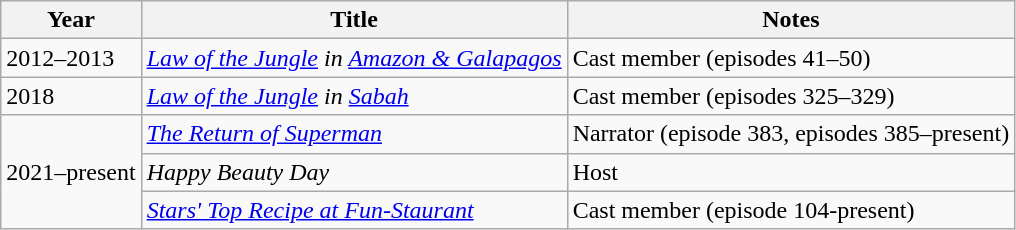<table class="wikitable">
<tr>
<th>Year</th>
<th>Title</th>
<th>Notes</th>
</tr>
<tr>
<td>2012–2013</td>
<td><em><a href='#'>Law of the Jungle</a> in <a href='#'>Amazon & Galapagos</a></em></td>
<td>Cast member (episodes 41–50)</td>
</tr>
<tr>
<td>2018</td>
<td><em><a href='#'>Law of the Jungle</a> in <a href='#'>Sabah</a></em></td>
<td>Cast member (episodes 325–329)</td>
</tr>
<tr>
<td rowspan=3>2021–present</td>
<td><em><a href='#'>The Return of Superman</a></em></td>
<td>Narrator (episode 383, episodes 385–present) </td>
</tr>
<tr>
<td><em>Happy Beauty Day</em></td>
<td>Host</td>
</tr>
<tr>
<td><em><a href='#'>Stars' Top Recipe at Fun-Staurant</a></em></td>
<td>Cast member (episode 104-present)</td>
</tr>
</table>
